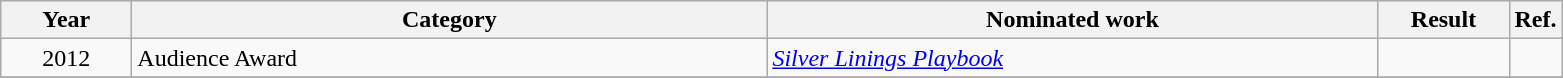<table class=wikitable>
<tr>
<th scope="col" style="width:5em;">Year</th>
<th scope="col" style="width:26em;">Category</th>
<th scope="col" style="width:25em;">Nominated work</th>
<th scope="col" style="width:5em;">Result</th>
<th>Ref.</th>
</tr>
<tr>
<td style="text-align:center;">2012</td>
<td>Audience Award</td>
<td><em><a href='#'>Silver Linings Playbook</a></em></td>
<td></td>
<td></td>
</tr>
<tr>
</tr>
</table>
